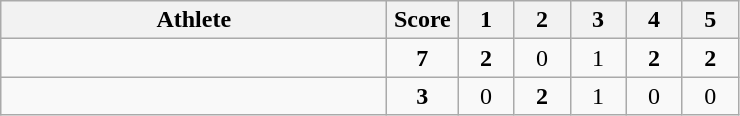<table class="wikitable" style="text-align:center">
<tr>
<th width=250>Athlete</th>
<th width=40>Score</th>
<th width=30>1</th>
<th width=30>2</th>
<th width=30>3</th>
<th width=30>4</th>
<th width=30>5</th>
</tr>
<tr>
<td align=left></td>
<td><strong>7</strong></td>
<td><strong>2</strong></td>
<td>0</td>
<td>1</td>
<td><strong>2</strong></td>
<td><strong>2</strong></td>
</tr>
<tr>
<td align=left></td>
<td><strong>3</strong></td>
<td>0</td>
<td><strong>2</strong></td>
<td>1</td>
<td>0</td>
<td>0</td>
</tr>
</table>
